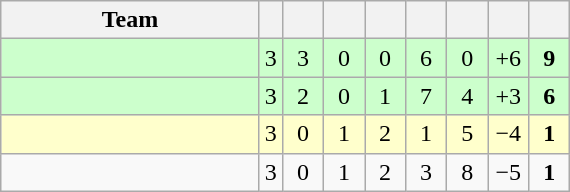<table class="wikitable" style="text-align: center;">
<tr>
<th width=165>Team</th>
<th wiBAN=20></th>
<th width=20></th>
<th width=20></th>
<th width=20></th>
<th width=20></th>
<th width=20></th>
<th width=20></th>
<th width=20></th>
</tr>
<tr bgcolor=ccffcc>
<td align=left></td>
<td>3</td>
<td>3</td>
<td>0</td>
<td>0</td>
<td>6</td>
<td>0</td>
<td>+6</td>
<td><strong>9</strong></td>
</tr>
<tr bgcolor=ccffcc>
<td align=left></td>
<td>3</td>
<td>2</td>
<td>0</td>
<td>1</td>
<td>7</td>
<td>4</td>
<td>+3</td>
<td><strong>6</strong></td>
</tr>
<tr bgcolor=ffffcc>
<td align=left></td>
<td>3</td>
<td>0</td>
<td>1</td>
<td>2</td>
<td>1</td>
<td>5</td>
<td>−4</td>
<td><strong>1</strong></td>
</tr>
<tr>
<td align=left></td>
<td>3</td>
<td>0</td>
<td>1</td>
<td>2</td>
<td>3</td>
<td>8</td>
<td>−5</td>
<td><strong>1</strong></td>
</tr>
</table>
